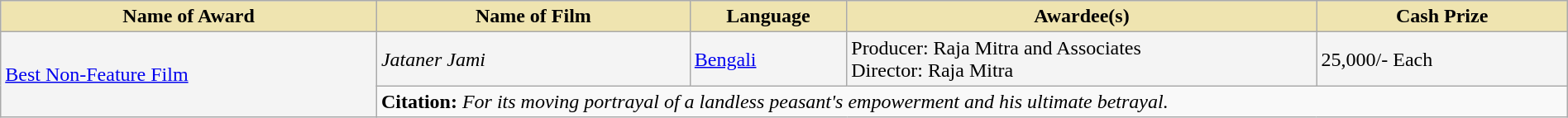<table class="wikitable" style="width:100%;">
<tr>
<th style="background-color:#EFE4B0;width:24%;">Name of Award</th>
<th style="background-color:#EFE4B0;width:20%;">Name of Film</th>
<th style="background-color:#EFE4B0;width:10%;">Language</th>
<th style="background-color:#EFE4B0;width:30%;">Awardee(s)</th>
<th style="background-color:#EFE4B0;width:16%;">Cash Prize</th>
</tr>
<tr style="background-color:#F4F4F4">
<td rowspan="2"><a href='#'>Best Non-Feature Film</a></td>
<td><em>Jataner Jami</em></td>
<td><a href='#'>Bengali</a></td>
<td>Producer: Raja Mitra and Associates<br>Director: Raja Mitra</td>
<td> 25,000/- Each</td>
</tr>
<tr style="background-color:#F9F9F9">
<td colspan="4"><strong>Citation:</strong> <em>For its moving portrayal of a landless peasant's empowerment and his ultimate betrayal.</em></td>
</tr>
</table>
